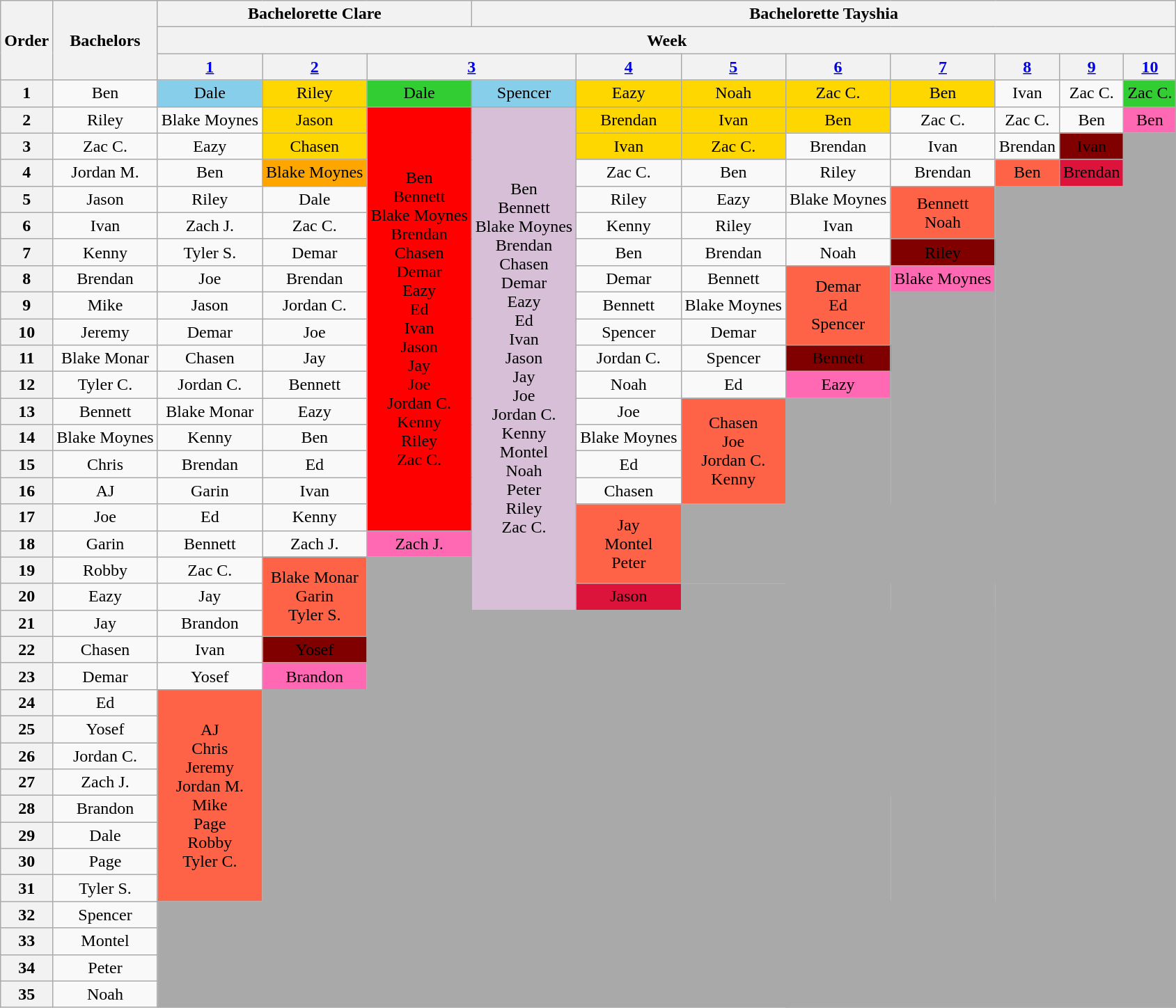<table class="wikitable nowrap" style="text-align:center;">
<tr>
<th rowspan=3>Order</th>
<th rowspan="3">Bachelors</th>
<th colspan="3">Bachelorette Clare</th>
<th colspan="8">Bachelorette Tayshia</th>
</tr>
<tr>
<th colspan="11">Week</th>
</tr>
<tr>
<th><a href='#'>1</a></th>
<th><a href='#'>2</a></th>
<th colspan=2><a href='#'>3</a></th>
<th><a href='#'>4</a></th>
<th><a href='#'>5</a></th>
<th><a href='#'>6</a></th>
<th><a href='#'>7</a></th>
<th><a href='#'>8</a></th>
<th><a href='#'>9</a></th>
<th><a href='#'>10</a></th>
</tr>
<tr>
<th>1</th>
<td>Ben</td>
<td bgcolor="skyblue">Dale</td>
<td bgcolor="gold">Riley</td>
<td bgcolor="limegreen">Dale</td>
<td bgcolor="skyblue">Spencer</td>
<td bgcolor="gold">Eazy</td>
<td bgcolor="gold">Noah</td>
<td bgcolor="gold">Zac C.</td>
<td bgcolor="gold">Ben</td>
<td>Ivan</td>
<td>Zac C.</td>
<td bgcolor="limegreen">Zac C.</td>
</tr>
<tr>
<th>2</th>
<td>Riley</td>
<td>Blake Moynes</td>
<td bgcolor="gold">Jason</td>
<td rowspan="16" bgcolor="red"><span>Ben<br>Bennett<br>Blake Moynes<br>Brendan<br>Chasen<br>Demar<br>Eazy<br>Ed<br>Ivan<br>Jason<br>Jay<br>Joe<br>Jordan C.<br>Kenny<br>Riley<br>Zac C.</span></td>
<td rowspan="19" bgcolor="thistle">Ben<br>Bennett<br>Blake Moynes<br>Brendan<br>Chasen<br>Demar<br>Eazy<br>Ed<br>Ivan<br>Jason<br>Jay<br>Joe<br>Jordan C.<br>Kenny<br>Montel<br>Noah<br>Peter<br>Riley<br>Zac C.</td>
<td bgcolor="gold">Brendan</td>
<td bgcolor="gold">Ivan</td>
<td bgcolor="gold">Ben</td>
<td>Zac C.</td>
<td>Zac C.</td>
<td>Ben</td>
<td bgcolor="hotpink">Ben</td>
</tr>
<tr>
<th>3</th>
<td>Zac C.</td>
<td>Eazy</td>
<td bgcolor="gold">Chasen</td>
<td bgcolor="gold">Ivan</td>
<td bgcolor="gold">Zac C.</td>
<td>Brendan</td>
<td>Ivan</td>
<td>Brendan</td>
<td bgcolor="maroon">Ivan</td>
<td bgcolor="darkgray" colspan="2" rowspan="2"></td>
</tr>
<tr>
<th>4</th>
<td>Jordan M.</td>
<td>Ben</td>
<td bgcolor="orange">Blake Moynes</td>
<td>Zac C.</td>
<td>Ben</td>
<td>Riley</td>
<td>Brendan</td>
<td bgcolor="tomato">Ben</td>
<td bgcolor="crimson"><span>Brendan</span></td>
</tr>
<tr>
<th>5</th>
<td>Jason</td>
<td>Riley</td>
<td>Dale</td>
<td>Riley</td>
<td>Eazy</td>
<td>Blake Moynes</td>
<td rowspan="2" bgcolor="tomato">Bennett<br>Noah</td>
<td bgcolor="darkgray" colspan="3" rowspan="32"></td>
</tr>
<tr>
<th>6</th>
<td>Ivan</td>
<td>Zach J.</td>
<td>Zac C.</td>
<td>Kenny</td>
<td>Riley</td>
<td>Ivan</td>
</tr>
<tr>
<th>7</th>
<td>Kenny</td>
<td>Tyler S.</td>
<td>Demar</td>
<td>Ben</td>
<td>Brendan</td>
<td>Noah</td>
<td bgcolor="maroon"><span>Riley</span></td>
</tr>
<tr>
<th>8</th>
<td>Brendan</td>
<td>Joe</td>
<td>Brendan</td>
<td>Demar</td>
<td>Bennett</td>
<td rowspan="3" bgcolor="tomato">Demar<br>Ed<br>Spencer</td>
<td bgcolor="hotpink">Blake Moynes</td>
</tr>
<tr>
<th>9</th>
<td>Mike</td>
<td>Jason</td>
<td>Jordan C.</td>
<td>Bennett</td>
<td>Blake Moynes</td>
<td bgcolor="darkgray" colspan="1" rowspan="27"></td>
</tr>
<tr>
<th>10</th>
<td>Jeremy</td>
<td>Demar</td>
<td>Joe</td>
<td>Spencer</td>
<td>Demar</td>
</tr>
<tr>
<th>11</th>
<td>Blake Monar</td>
<td>Chasen</td>
<td>Jay</td>
<td>Jordan C.</td>
<td>Spencer</td>
<td bgcolor="maroon">Bennett</td>
</tr>
<tr>
<th>12</th>
<td>Tyler C.</td>
<td>Jordan C.</td>
<td>Bennett</td>
<td>Noah</td>
<td>Ed</td>
<td bgcolor="hotpink">Eazy</td>
</tr>
<tr>
<th>13</th>
<td>Bennett</td>
<td>Blake Monar</td>
<td>Eazy</td>
<td>Joe</td>
<td bgcolor="tomato" rowspan="4">Chasen<br>Joe<br>Jordan C.<br>Kenny</td>
<td bgcolor="darkgray" colspan="1" rowspan="23"></td>
</tr>
<tr>
<th>14</th>
<td>Blake Moynes</td>
<td>Kenny</td>
<td>Ben</td>
<td>Blake Moynes</td>
</tr>
<tr>
<th>15</th>
<td>Chris</td>
<td>Brendan</td>
<td>Ed</td>
<td>Ed</td>
</tr>
<tr>
<th>16</th>
<td>AJ</td>
<td>Garin</td>
<td>Ivan</td>
<td>Chasen</td>
</tr>
<tr>
<th>17</th>
<td>Joe</td>
<td>Ed</td>
<td>Kenny</td>
<td bgcolor="tomato" rowspan="3">Jay <br> Montel <br> Peter</td>
<td bgcolor="darkgray" colspan="6" rowspan="3"></td>
</tr>
<tr>
<th>18</th>
<td>Garin</td>
<td>Bennett</td>
<td>Zach J.</td>
<td bgcolor="hotpink">Zach J.</td>
</tr>
<tr>
<th>19</th>
<td>Robby</td>
<td>Zac C.</td>
<td bgcolor="tomato" rowspan="3">Blake Monar <br> Garin <br> Tyler S.</td>
<td bgcolor="darkgray" rowspan="5"></td>
</tr>
<tr>
<th>20</th>
<td>Eazy</td>
<td>Jay</td>
<td bgcolor="crimson"><span>Jason</span></td>
<td bgcolor="darkgray" colspan="1" rowspan="1"></td>
</tr>
<tr>
<th>21</th>
<td>Jay</td>
<td>Brandon</td>
<td bgcolor="darkgray" colspan="5" rowspan="7"></td>
</tr>
<tr>
<th>22</th>
<td>Chasen</td>
<td>Ivan</td>
<td bgcolor="maroon"><span>Yosef</span></td>
</tr>
<tr>
<th>23</th>
<td>Demar</td>
<td>Yosef</td>
<td bgcolor="hotpink">Brandon</td>
</tr>
<tr>
<th>24</th>
<td>Ed</td>
<td bgcolor="tomato" rowspan="8">AJ <br> Chris <br> Jeremy <br> Jordan M. <br> Mike <br> Page <br> Robby <br> Tyler C.</td>
<td bgcolor="darkgray" colspan="5" rowspan="9"></td>
</tr>
<tr>
<th>25</th>
<td>Yosef</td>
</tr>
<tr>
<th>26</th>
<td>Jordan C.</td>
</tr>
<tr>
<th>27</th>
<td>Zach J.</td>
</tr>
<tr>
<th>28</th>
<td>Brandon</td>
</tr>
<tr>
<th>29</th>
<td>Dale</td>
</tr>
<tr>
<th>30</th>
<td>Page</td>
</tr>
<tr>
<th>31</th>
<td>Tyler S.</td>
</tr>
<tr>
<th>32</th>
<td>Spencer</td>
<td bgcolor="darkgray" colspan="11" rowspan="4"></td>
</tr>
<tr>
<th>33</th>
<td>Montel</td>
</tr>
<tr>
<th>34</th>
<td>Peter</td>
</tr>
<tr>
<th>35</th>
<td>Noah</td>
</tr>
</table>
